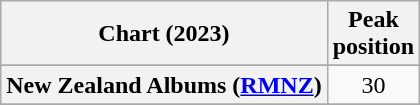<table class="wikitable sortable plainrowheaders" style="text-align:center">
<tr>
<th scope="col">Chart (2023)</th>
<th scope="col">Peak<br>position</th>
</tr>
<tr>
</tr>
<tr>
<th scope="row">New Zealand Albums (<a href='#'>RMNZ</a>)</th>
<td>30</td>
</tr>
<tr>
</tr>
<tr>
</tr>
<tr>
</tr>
</table>
